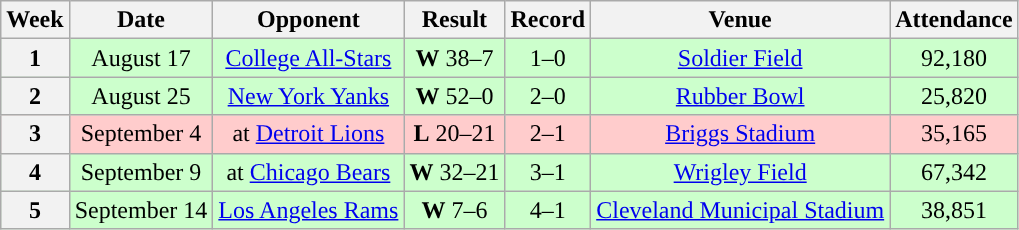<table class="wikitable" style="text-align:center">
<tr>
<th>Week</th>
<th>Date</th>
<th>Opponent</th>
<th>Result</th>
<th>Record</th>
<th>Venue</th>
<th>Attendance</th>
</tr>
<tr style="background:#cfc">
<th>1</th>
<td>August 17</td>
<td><a href='#'>College All-Stars</a></td>
<td><strong>W</strong> 38–7</td>
<td>1–0</td>
<td><a href='#'>Soldier Field</a></td>
<td>92,180</td>
</tr>
<tr style="background:#cfc">
<th>2</th>
<td>August 25</td>
<td><a href='#'>New York Yanks</a></td>
<td><strong>W</strong> 52–0</td>
<td>2–0</td>
<td><a href='#'>Rubber Bowl</a></td>
<td>25,820</td>
</tr>
<tr style="background:#fcc">
<th>3</th>
<td>September 4</td>
<td>at <a href='#'>Detroit Lions</a></td>
<td><strong>L</strong> 20–21</td>
<td>2–1</td>
<td><a href='#'>Briggs Stadium</a></td>
<td>35,165</td>
</tr>
<tr style="background:#cfc">
<th>4</th>
<td>September 9</td>
<td>at <a href='#'>Chicago Bears</a></td>
<td><strong>W</strong> 32–21</td>
<td>3–1</td>
<td><a href='#'>Wrigley Field</a></td>
<td>67,342</td>
</tr>
<tr style="background:#cfc">
<th>5</th>
<td>September 14</td>
<td><a href='#'>Los Angeles Rams</a></td>
<td><strong>W</strong> 7–6</td>
<td>4–1</td>
<td><a href='#'>Cleveland Municipal Stadium</a></td>
<td>38,851</td>
</tr>
</table>
